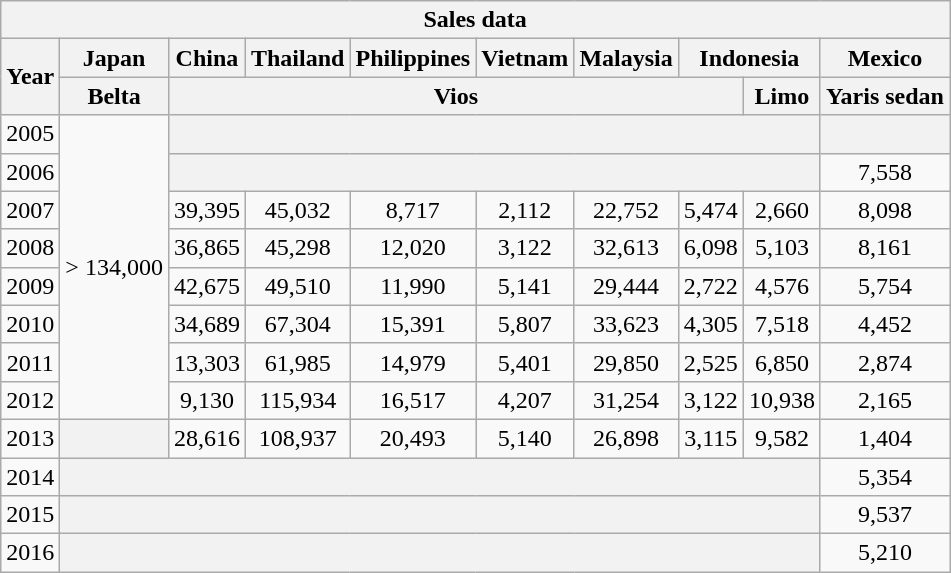<table class=wikitable style="text-align:center;">
<tr>
<th colspan=10>Sales data</th>
</tr>
<tr>
<th rowspan="2">Year</th>
<th colspan="1">Japan</th>
<th colspan="1">China</th>
<th colspan="1">Thailand</th>
<th colspan="1">Philippines</th>
<th colspan="1">Vietnam</th>
<th colspan="1">Malaysia</th>
<th colspan="2">Indonesia</th>
<th colspan="1">Mexico</th>
</tr>
<tr>
<th>Belta</th>
<th colspan="6">Vios</th>
<th>Limo</th>
<th>Yaris sedan</th>
</tr>
<tr>
<td>2005</td>
<td rowspan="8">> 134,000</td>
<th colspan="7"></th>
<th></th>
</tr>
<tr>
<td>2006</td>
<th colspan="7"></th>
<td>7,558</td>
</tr>
<tr>
<td>2007</td>
<td>39,395</td>
<td>45,032</td>
<td>8,717</td>
<td>2,112</td>
<td>22,752</td>
<td>5,474</td>
<td>2,660</td>
<td>8,098</td>
</tr>
<tr>
<td>2008</td>
<td>36,865</td>
<td>45,298</td>
<td>12,020</td>
<td>3,122</td>
<td>32,613</td>
<td>6,098</td>
<td>5,103</td>
<td>8,161</td>
</tr>
<tr>
<td>2009</td>
<td>42,675</td>
<td>49,510</td>
<td>11,990</td>
<td>5,141</td>
<td>29,444</td>
<td>2,722</td>
<td>4,576</td>
<td>5,754</td>
</tr>
<tr>
<td>2010</td>
<td>34,689</td>
<td>67,304</td>
<td>15,391</td>
<td>5,807</td>
<td>33,623</td>
<td>4,305</td>
<td>7,518</td>
<td>4,452</td>
</tr>
<tr>
<td>2011</td>
<td>13,303</td>
<td>61,985</td>
<td>14,979</td>
<td>5,401</td>
<td>29,850</td>
<td>2,525</td>
<td>6,850</td>
<td>2,874</td>
</tr>
<tr>
<td>2012</td>
<td>9,130</td>
<td>115,934</td>
<td>16,517</td>
<td>4,207</td>
<td>31,254</td>
<td>3,122</td>
<td>10,938</td>
<td>2,165</td>
</tr>
<tr>
<td>2013</td>
<th></th>
<td>28,616</td>
<td>108,937</td>
<td>20,493</td>
<td>5,140</td>
<td>26,898</td>
<td>3,115</td>
<td>9,582</td>
<td>1,404</td>
</tr>
<tr>
<td>2014</td>
<th colspan="8"></th>
<td>5,354</td>
</tr>
<tr>
<td>2015</td>
<th colspan="8"></th>
<td>9,537</td>
</tr>
<tr>
<td>2016</td>
<th colspan="8"></th>
<td>5,210</td>
</tr>
</table>
